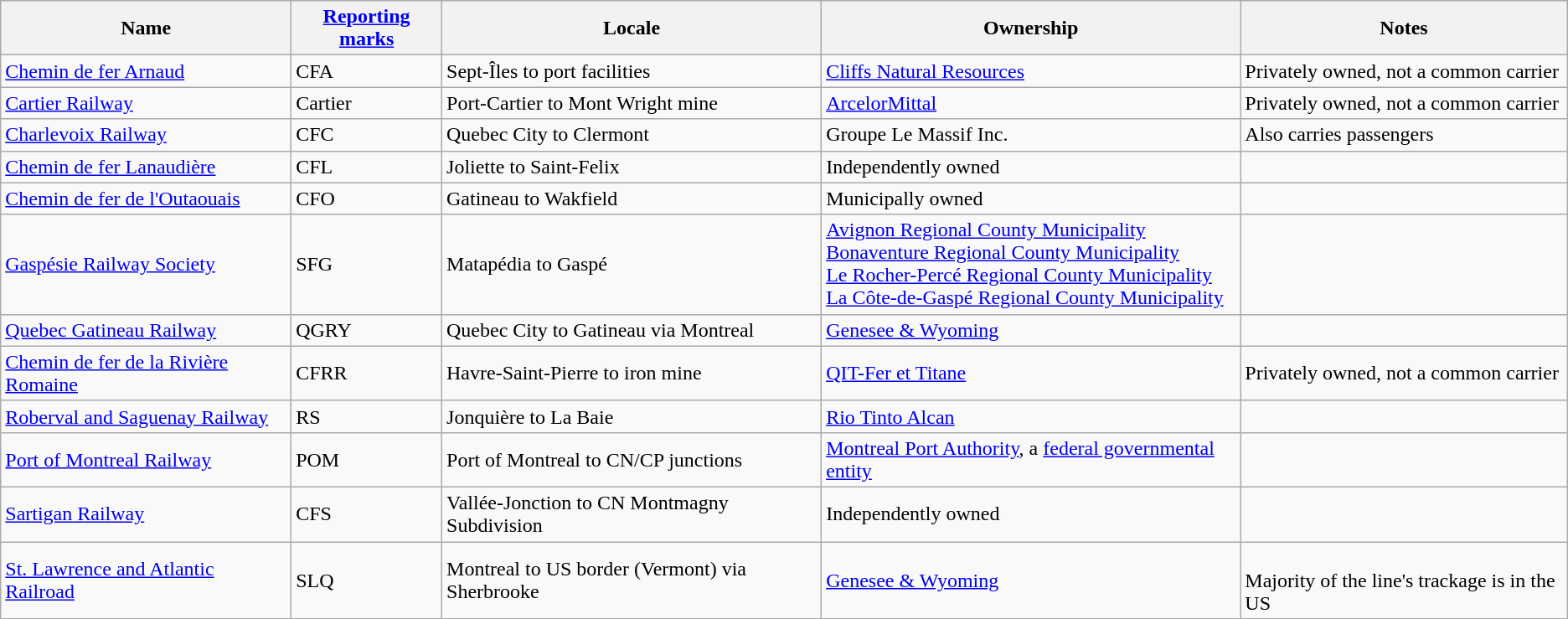<table class="wikitable sortable" border="1">
<tr>
<th>Name</th>
<th><a href='#'>Reporting marks</a></th>
<th>Locale</th>
<th>Ownership</th>
<th>Notes</th>
</tr>
<tr>
<td><a href='#'>Chemin de fer Arnaud</a></td>
<td>CFA</td>
<td>Sept-Îles to port facilities</td>
<td><a href='#'>Cliffs Natural Resources</a></td>
<td>Privately owned, not a common carrier</td>
</tr>
<tr>
<td><a href='#'>Cartier Railway</a></td>
<td>Cartier</td>
<td>Port-Cartier to Mont Wright mine</td>
<td><a href='#'>ArcelorMittal</a></td>
<td>Privately owned, not a common carrier</td>
</tr>
<tr>
<td><a href='#'>Charlevoix Railway</a></td>
<td>CFC</td>
<td>Quebec City to Clermont</td>
<td>Groupe Le Massif Inc.</td>
<td>Also carries passengers</td>
</tr>
<tr>
<td><a href='#'>Chemin de fer Lanaudière</a></td>
<td>CFL</td>
<td>Joliette to Saint-Felix</td>
<td>Independently owned</td>
<td></td>
</tr>
<tr>
<td><a href='#'>Chemin de fer de l'Outaouais</a></td>
<td>CFO</td>
<td>Gatineau to Wakfield</td>
<td>Municipally owned</td>
<td></td>
</tr>
<tr>
<td><a href='#'>Gaspésie Railway Society</a></td>
<td>SFG</td>
<td>Matapédia to Gaspé</td>
<td><a href='#'>Avignon Regional County Municipality</a><br><a href='#'>Bonaventure Regional County Municipality</a><br><a href='#'>Le Rocher-Percé Regional County Municipality</a><br><a href='#'>La Côte-de-Gaspé Regional County Municipality</a></td>
<td></td>
</tr>
<tr>
<td><a href='#'>Quebec Gatineau Railway</a></td>
<td>QGRY</td>
<td>Quebec City to Gatineau via Montreal</td>
<td><a href='#'>Genesee & Wyoming</a></td>
<td></td>
</tr>
<tr>
<td><a href='#'>Chemin de fer de la Rivière Romaine</a></td>
<td>CFRR</td>
<td>Havre-Saint-Pierre to iron mine</td>
<td><a href='#'>QIT-Fer et Titane</a></td>
<td>Privately owned, not a common carrier</td>
</tr>
<tr>
<td><a href='#'>Roberval and Saguenay Railway</a></td>
<td>RS</td>
<td>Jonquière to La Baie</td>
<td><a href='#'>Rio Tinto Alcan</a></td>
<td></td>
</tr>
<tr>
<td><a href='#'>Port of Montreal Railway</a></td>
<td>POM</td>
<td>Port of Montreal to CN/CP junctions</td>
<td><a href='#'>Montreal Port Authority</a>, a <a href='#'>federal governmental entity</a></td>
<td></td>
</tr>
<tr>
<td><a href='#'>Sartigan Railway</a></td>
<td>CFS</td>
<td>Vallée-Jonction to CN Montmagny Subdivision</td>
<td>Independently owned</td>
<td></td>
</tr>
<tr>
<td><a href='#'>St. Lawrence and Atlantic Railroad</a></td>
<td>SLQ</td>
<td>Montreal to US border (Vermont) via Sherbrooke</td>
<td><a href='#'>Genesee & Wyoming</a></td>
<td><br>Majority of the line's trackage is in the US</td>
</tr>
</table>
